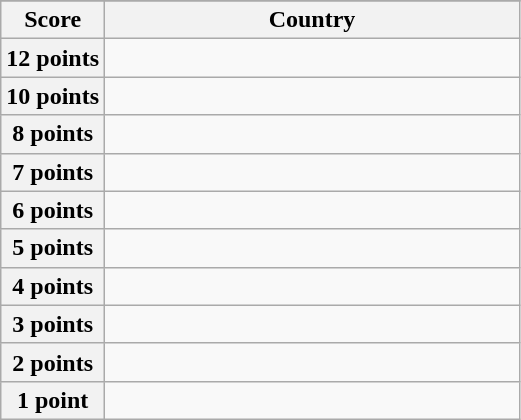<table class="wikitable">
<tr>
</tr>
<tr>
<th scope="col" width="20%">Score</th>
<th scope="col">Country</th>
</tr>
<tr>
<th scope="row">12 points</th>
<td></td>
</tr>
<tr>
<th scope="row">10 points</th>
<td></td>
</tr>
<tr>
<th scope="row">8 points</th>
<td></td>
</tr>
<tr>
<th scope="row">7 points</th>
<td></td>
</tr>
<tr>
<th scope="row">6 points</th>
<td></td>
</tr>
<tr>
<th scope="row">5 points</th>
<td></td>
</tr>
<tr>
<th scope="row">4 points</th>
<td></td>
</tr>
<tr>
<th scope="row">3 points</th>
<td></td>
</tr>
<tr>
<th scope="row">2 points</th>
<td></td>
</tr>
<tr>
<th scope="row">1 point</th>
<td></td>
</tr>
</table>
